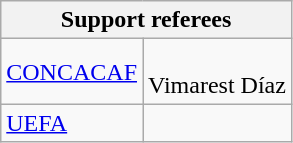<table class="wikitable">
<tr>
<th colspan=2>Support referees</th>
</tr>
<tr>
<td><a href='#'>CONCACAF</a></td>
<td><br> Vimarest Díaz</td>
</tr>
<tr>
<td rowspan=1><a href='#'>UEFA</a></td>
<td><br> </td>
</tr>
</table>
